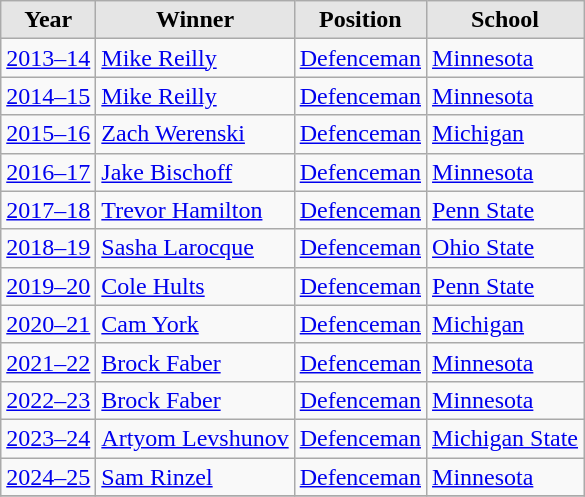<table class="wikitable sortable">
<tr>
<th style="background:#e5e5e5;">Year</th>
<th style="background:#e5e5e5;">Winner</th>
<th style="background:#e5e5e5;">Position</th>
<th style="background:#e5e5e5;">School</th>
</tr>
<tr>
<td><a href='#'>2013–14</a></td>
<td><a href='#'>Mike Reilly</a></td>
<td><a href='#'>Defenceman</a></td>
<td><a href='#'>Minnesota</a></td>
</tr>
<tr>
<td><a href='#'>2014–15</a></td>
<td><a href='#'>Mike Reilly</a></td>
<td><a href='#'>Defenceman</a></td>
<td><a href='#'>Minnesota</a></td>
</tr>
<tr>
<td><a href='#'>2015–16</a></td>
<td><a href='#'>Zach Werenski</a></td>
<td><a href='#'>Defenceman</a></td>
<td><a href='#'>Michigan</a></td>
</tr>
<tr>
<td><a href='#'>2016–17</a></td>
<td><a href='#'>Jake Bischoff</a></td>
<td><a href='#'>Defenceman</a></td>
<td><a href='#'>Minnesota</a></td>
</tr>
<tr>
<td><a href='#'>2017–18</a></td>
<td><a href='#'>Trevor Hamilton</a></td>
<td><a href='#'>Defenceman</a></td>
<td><a href='#'>Penn State</a></td>
</tr>
<tr>
<td><a href='#'>2018–19</a></td>
<td><a href='#'>Sasha Larocque</a></td>
<td><a href='#'>Defenceman</a></td>
<td><a href='#'>Ohio State</a></td>
</tr>
<tr>
<td><a href='#'>2019–20</a></td>
<td><a href='#'>Cole Hults</a></td>
<td><a href='#'>Defenceman</a></td>
<td><a href='#'>Penn State</a></td>
</tr>
<tr>
<td><a href='#'>2020–21</a></td>
<td><a href='#'>Cam York</a></td>
<td><a href='#'>Defenceman</a></td>
<td><a href='#'>Michigan</a></td>
</tr>
<tr>
<td><a href='#'>2021–22</a></td>
<td><a href='#'>Brock Faber</a></td>
<td><a href='#'>Defenceman</a></td>
<td><a href='#'>Minnesota</a></td>
</tr>
<tr>
<td><a href='#'>2022–23</a></td>
<td><a href='#'>Brock Faber</a></td>
<td><a href='#'>Defenceman</a></td>
<td><a href='#'>Minnesota</a></td>
</tr>
<tr>
<td><a href='#'>2023–24</a></td>
<td><a href='#'>Artyom Levshunov</a></td>
<td><a href='#'>Defenceman</a></td>
<td><a href='#'>Michigan State</a></td>
</tr>
<tr>
<td><a href='#'>2024–25</a></td>
<td><a href='#'>Sam Rinzel</a></td>
<td><a href='#'>Defenceman</a></td>
<td><a href='#'>Minnesota</a></td>
</tr>
<tr>
</tr>
</table>
